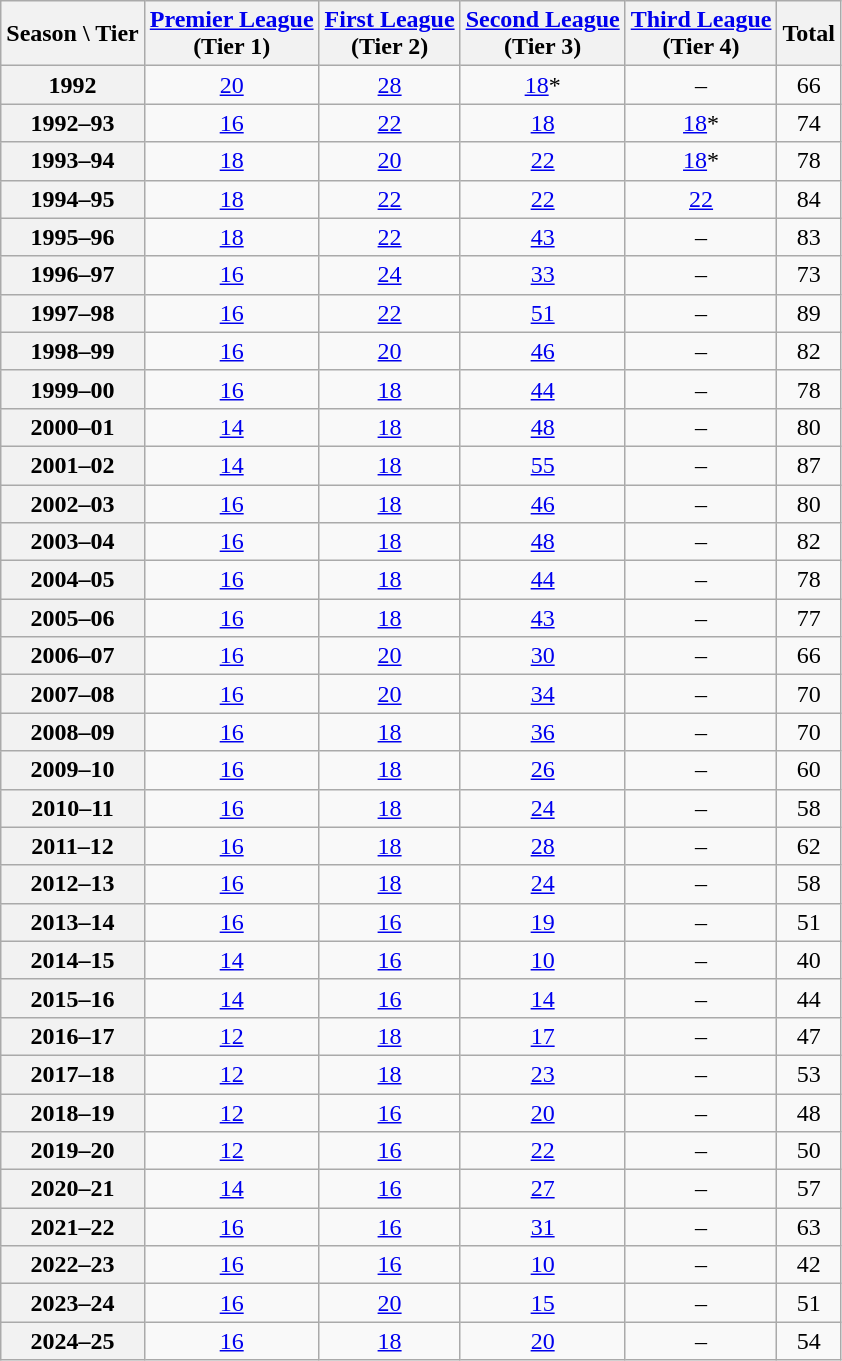<table class="wikitable" style="text-align:center;">
<tr>
<th>Season \ Tier</th>
<th><a href='#'>Premier League</a><br>(Tier 1)</th>
<th><a href='#'>First League</a><br>(Tier 2)</th>
<th><a href='#'>Second League</a><br>(Tier 3)</th>
<th><a href='#'>Third League</a><br>(Tier 4)</th>
<th>Total</th>
</tr>
<tr>
<th>1992</th>
<td><a href='#'>20</a></td>
<td><a href='#'>28</a></td>
<td><a href='#'>18</a>*</td>
<td>–</td>
<td>66</td>
</tr>
<tr>
<th>1992–93</th>
<td><a href='#'>16</a></td>
<td><a href='#'>22</a></td>
<td><a href='#'>18</a></td>
<td><a href='#'>18</a>*</td>
<td>74</td>
</tr>
<tr>
<th>1993–94</th>
<td><a href='#'>18</a></td>
<td><a href='#'>20</a></td>
<td><a href='#'>22</a></td>
<td><a href='#'>18</a>*</td>
<td>78</td>
</tr>
<tr>
<th>1994–95</th>
<td><a href='#'>18</a></td>
<td><a href='#'>22</a></td>
<td><a href='#'>22</a></td>
<td><a href='#'>22</a></td>
<td>84</td>
</tr>
<tr>
<th>1995–96</th>
<td><a href='#'>18</a></td>
<td><a href='#'>22</a></td>
<td><a href='#'>43</a></td>
<td>–</td>
<td>83</td>
</tr>
<tr>
<th>1996–97</th>
<td><a href='#'>16</a></td>
<td><a href='#'>24</a></td>
<td><a href='#'>33</a></td>
<td>–</td>
<td>73</td>
</tr>
<tr>
<th>1997–98</th>
<td><a href='#'>16</a></td>
<td><a href='#'>22</a></td>
<td><a href='#'>51</a></td>
<td>–</td>
<td>89</td>
</tr>
<tr>
<th>1998–99</th>
<td><a href='#'>16</a></td>
<td><a href='#'>20</a></td>
<td><a href='#'>46</a></td>
<td>–</td>
<td>82</td>
</tr>
<tr>
<th>1999–00</th>
<td><a href='#'>16</a></td>
<td><a href='#'>18</a></td>
<td><a href='#'>44</a></td>
<td>–</td>
<td>78</td>
</tr>
<tr>
<th>2000–01</th>
<td><a href='#'>14</a></td>
<td><a href='#'>18</a></td>
<td><a href='#'>48</a></td>
<td>–</td>
<td>80</td>
</tr>
<tr>
<th>2001–02</th>
<td><a href='#'>14</a></td>
<td><a href='#'>18</a></td>
<td><a href='#'>55</a></td>
<td>–</td>
<td>87</td>
</tr>
<tr>
<th>2002–03</th>
<td><a href='#'>16</a></td>
<td><a href='#'>18</a></td>
<td><a href='#'>46</a></td>
<td>–</td>
<td>80</td>
</tr>
<tr>
<th>2003–04</th>
<td><a href='#'>16</a></td>
<td><a href='#'>18</a></td>
<td><a href='#'>48</a></td>
<td>–</td>
<td>82</td>
</tr>
<tr>
<th>2004–05</th>
<td><a href='#'>16</a></td>
<td><a href='#'>18</a></td>
<td><a href='#'>44</a></td>
<td>–</td>
<td>78</td>
</tr>
<tr>
<th>2005–06</th>
<td><a href='#'>16</a></td>
<td><a href='#'>18</a></td>
<td><a href='#'>43</a></td>
<td>–</td>
<td>77</td>
</tr>
<tr>
<th>2006–07</th>
<td><a href='#'>16</a></td>
<td><a href='#'>20</a></td>
<td><a href='#'>30</a></td>
<td>–</td>
<td>66</td>
</tr>
<tr>
<th>2007–08</th>
<td><a href='#'>16</a></td>
<td><a href='#'>20</a></td>
<td><a href='#'>34</a></td>
<td>–</td>
<td>70</td>
</tr>
<tr>
<th>2008–09</th>
<td><a href='#'>16</a></td>
<td><a href='#'>18</a></td>
<td><a href='#'>36</a></td>
<td>–</td>
<td>70</td>
</tr>
<tr>
<th>2009–10</th>
<td><a href='#'>16</a></td>
<td><a href='#'>18</a></td>
<td><a href='#'>26</a></td>
<td>–</td>
<td>60</td>
</tr>
<tr>
<th>2010–11</th>
<td><a href='#'>16</a></td>
<td><a href='#'>18</a></td>
<td><a href='#'>24</a></td>
<td>–</td>
<td>58</td>
</tr>
<tr>
<th>2011–12</th>
<td><a href='#'>16</a></td>
<td><a href='#'>18</a></td>
<td><a href='#'>28</a></td>
<td>–</td>
<td>62</td>
</tr>
<tr>
<th>2012–13</th>
<td><a href='#'>16</a></td>
<td><a href='#'>18</a></td>
<td><a href='#'>24</a></td>
<td>–</td>
<td>58</td>
</tr>
<tr>
<th>2013–14</th>
<td><a href='#'>16</a></td>
<td><a href='#'>16</a></td>
<td><a href='#'>19</a></td>
<td>–</td>
<td>51</td>
</tr>
<tr>
<th>2014–15</th>
<td><a href='#'>14</a></td>
<td><a href='#'>16</a></td>
<td><a href='#'>10</a></td>
<td>–</td>
<td>40</td>
</tr>
<tr>
<th>2015–16</th>
<td><a href='#'>14</a></td>
<td><a href='#'>16</a></td>
<td><a href='#'>14</a></td>
<td>–</td>
<td>44</td>
</tr>
<tr>
<th>2016–17</th>
<td><a href='#'>12</a></td>
<td><a href='#'>18</a></td>
<td><a href='#'>17</a></td>
<td>–</td>
<td>47</td>
</tr>
<tr>
<th>2017–18</th>
<td><a href='#'>12</a></td>
<td><a href='#'>18</a></td>
<td><a href='#'>23</a></td>
<td>–</td>
<td>53</td>
</tr>
<tr>
<th>2018–19</th>
<td><a href='#'>12</a></td>
<td><a href='#'>16</a></td>
<td><a href='#'>20</a></td>
<td>–</td>
<td>48</td>
</tr>
<tr>
<th>2019–20</th>
<td><a href='#'>12</a></td>
<td><a href='#'>16</a></td>
<td><a href='#'>22</a></td>
<td>–</td>
<td>50</td>
</tr>
<tr>
<th>2020–21</th>
<td><a href='#'>14</a></td>
<td><a href='#'>16</a></td>
<td><a href='#'>27</a></td>
<td>–</td>
<td>57</td>
</tr>
<tr>
<th>2021–22</th>
<td><a href='#'>16</a></td>
<td><a href='#'>16</a></td>
<td><a href='#'>31</a></td>
<td>–</td>
<td>63</td>
</tr>
<tr>
<th>2022–23</th>
<td><a href='#'>16</a></td>
<td><a href='#'>16</a></td>
<td><a href='#'>10</a></td>
<td>–</td>
<td>42</td>
</tr>
<tr>
<th>2023–24</th>
<td><a href='#'>16</a></td>
<td><a href='#'>20</a></td>
<td><a href='#'>15</a></td>
<td>–</td>
<td>51</td>
</tr>
<tr>
<th>2024–25</th>
<td><a href='#'>16</a></td>
<td><a href='#'>18</a></td>
<td><a href='#'>20</a></td>
<td>–</td>
<td>54</td>
</tr>
</table>
